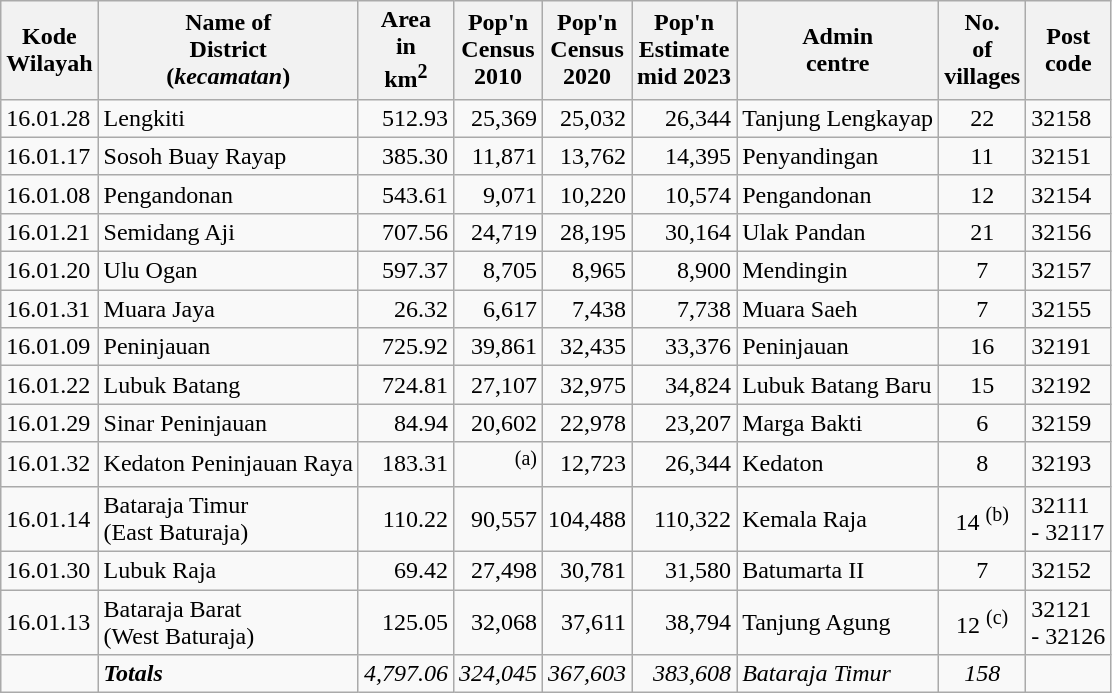<table class="sortable wikitable">
<tr>
<th>Kode <br>Wilayah</th>
<th>Name of<br>District<br>(<em>kecamatan</em>)</th>
<th>Area <br>in<br>km<sup>2</sup></th>
<th>Pop'n<br>Census<br>2010</th>
<th>Pop'n<br>Census<br>2020</th>
<th>Pop'n<br>Estimate<br>mid 2023</th>
<th>Admin<br> centre</th>
<th>No.<br>of<br>villages</th>
<th>Post<br>code</th>
</tr>
<tr>
<td>16.01.28</td>
<td>Lengkiti</td>
<td align="right">512.93</td>
<td align="right">25,369</td>
<td align="right">25,032</td>
<td align="right">26,344</td>
<td>Tanjung Lengkayap</td>
<td align="center">22</td>
<td>32158</td>
</tr>
<tr>
<td>16.01.17</td>
<td>Sosoh Buay Rayap</td>
<td align="right">385.30</td>
<td align="right">11,871</td>
<td align="right">13,762</td>
<td align="right">14,395</td>
<td>Penyandingan</td>
<td align="center">11</td>
<td>32151</td>
</tr>
<tr>
<td>16.01.08</td>
<td>Pengandonan</td>
<td align="right">543.61</td>
<td align="right">9,071</td>
<td align="right">10,220</td>
<td align="right">10,574</td>
<td>Pengandonan</td>
<td align="center">12</td>
<td>32154</td>
</tr>
<tr>
<td>16.01.21</td>
<td>Semidang Aji</td>
<td align="right">707.56</td>
<td align="right">24,719</td>
<td align="right">28,195</td>
<td align="right">30,164</td>
<td>Ulak Pandan</td>
<td align="center">21</td>
<td>32156</td>
</tr>
<tr>
<td>16.01.20</td>
<td>Ulu Ogan</td>
<td align="right">597.37</td>
<td align="right">8,705</td>
<td align="right">8,965</td>
<td align="right">8,900</td>
<td>Mendingin</td>
<td align="center">7</td>
<td>32157</td>
</tr>
<tr>
<td>16.01.31</td>
<td>Muara Jaya</td>
<td align="right">26.32</td>
<td align="right">6,617</td>
<td align="right">7,438</td>
<td align="right">7,738</td>
<td>Muara Saeh</td>
<td align="center">7</td>
<td>32155</td>
</tr>
<tr>
<td>16.01.09</td>
<td>Peninjauan</td>
<td align="right">725.92</td>
<td align="right">39,861</td>
<td align="right">32,435</td>
<td align="right">33,376</td>
<td>Peninjauan</td>
<td align="center">16</td>
<td>32191</td>
</tr>
<tr>
<td>16.01.22</td>
<td>Lubuk Batang</td>
<td align="right">724.81</td>
<td align="right">27,107</td>
<td align="right">32,975</td>
<td align="right">34,824</td>
<td>Lubuk Batang Baru</td>
<td align="center">15</td>
<td>32192</td>
</tr>
<tr>
<td>16.01.29</td>
<td>Sinar Peninjauan</td>
<td align="right">84.94</td>
<td align="right">20,602</td>
<td align="right">22,978</td>
<td align="right">23,207</td>
<td>Marga Bakti</td>
<td align="center">6</td>
<td>32159</td>
</tr>
<tr>
<td>16.01.32</td>
<td>Kedaton Peninjauan Raya</td>
<td align="right">183.31</td>
<td align="right"><sup>(a)</sup></td>
<td align="right">12,723</td>
<td align="right">26,344</td>
<td>Kedaton</td>
<td align="center">8</td>
<td>32193</td>
</tr>
<tr>
<td>16.01.14</td>
<td>Bataraja Timur <br>(East Baturaja)</td>
<td align="right">110.22</td>
<td align="right">90,557</td>
<td align="right">104,488</td>
<td align="right">110,322</td>
<td>Kemala Raja</td>
<td align="center">14 <sup>(b)</sup></td>
<td>32111 <br>- 32117</td>
</tr>
<tr>
<td>16.01.30</td>
<td>Lubuk Raja</td>
<td align="right">69.42</td>
<td align="right">27,498</td>
<td align="right">30,781</td>
<td align="right">31,580</td>
<td>Batumarta II</td>
<td align="center">7</td>
<td>32152</td>
</tr>
<tr>
<td>16.01.13</td>
<td>Bataraja Barat <br>(West Baturaja)</td>
<td align="right">125.05</td>
<td align="right">32,068</td>
<td align="right">37,611</td>
<td align="right">38,794</td>
<td>Tanjung Agung</td>
<td align="center">12 <sup>(c)</sup></td>
<td>32121 <br>- 32126</td>
</tr>
<tr>
<td></td>
<td><strong><em>Totals</em></strong></td>
<td align="right"><em>4,797.06</em></td>
<td align="right"><em>324,045</em></td>
<td align="right"><em>367,603</em></td>
<td align="right"><em>383,608</em></td>
<td><em>Bataraja Timur</em></td>
<td align="center"><em>158</em></td>
<td></td>
</tr>
</table>
